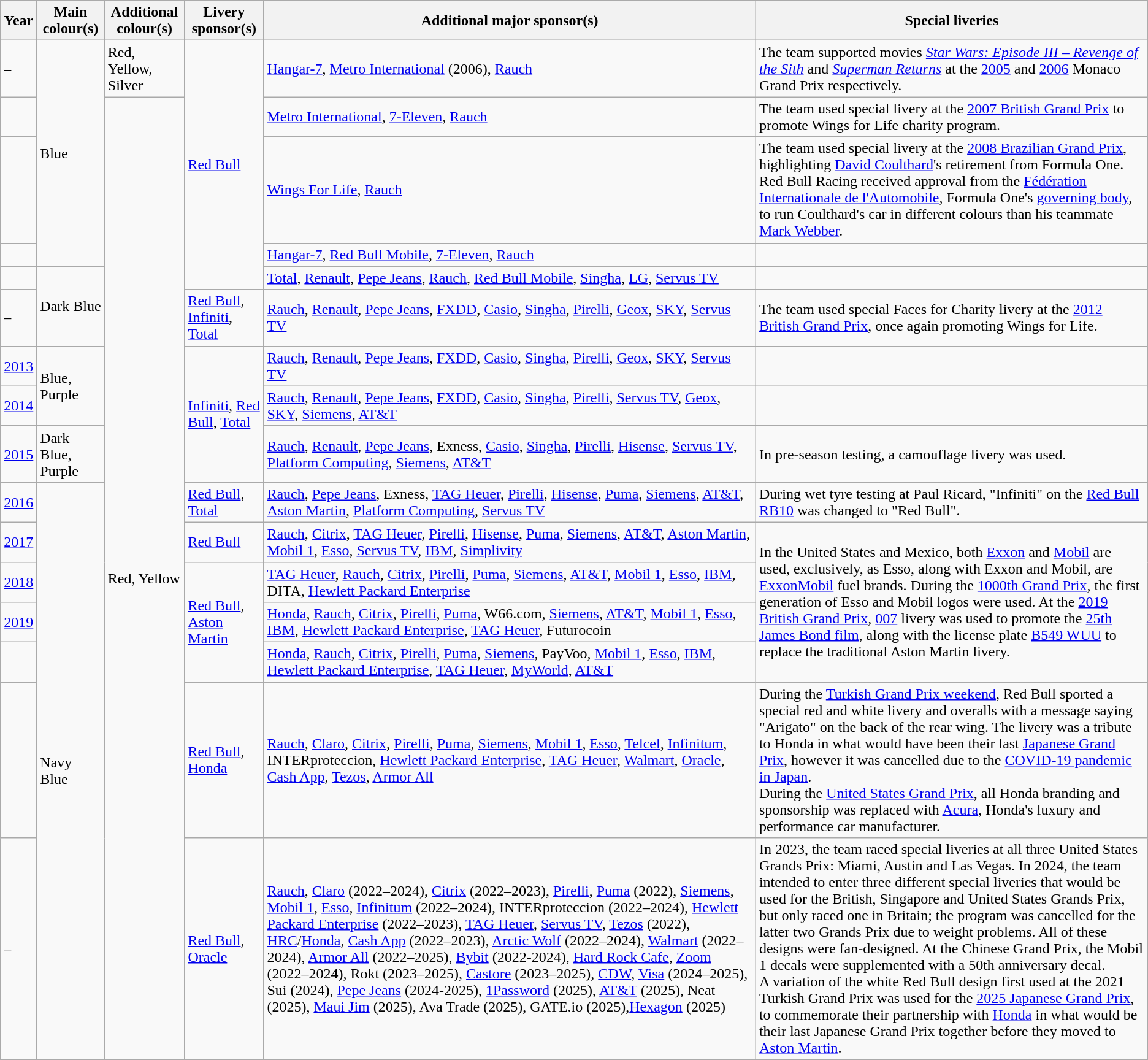<table class="wikitable">
<tr>
<th>Year</th>
<th>Main colour(s)</th>
<th>Additional colour(s)</th>
<th>Livery sponsor(s)</th>
<th>Additional major sponsor(s)</th>
<th>Special liveries</th>
</tr>
<tr>
<td>–</td>
<td rowspan=4>Blue</td>
<td>Red, Yellow, Silver</td>
<td rowspan=5><a href='#'>Red Bull</a></td>
<td><a href='#'>Hangar-7</a>, <a href='#'>Metro International</a> (2006), <a href='#'>Rauch</a></td>
<td>The team supported movies <em><a href='#'>Star Wars: Episode III – Revenge of the Sith</a></em> and <em><a href='#'>Superman Returns</a></em> at the <a href='#'>2005</a> and <a href='#'>2006</a> Monaco Grand Prix respectively.</td>
</tr>
<tr>
<td></td>
<td rowspan=15>Red, Yellow</td>
<td><a href='#'>Metro International</a>, <a href='#'>7-Eleven</a>, <a href='#'>Rauch</a></td>
<td>The team used special livery at the <a href='#'>2007 British Grand Prix</a> to promote Wings for Life charity program.</td>
</tr>
<tr>
<td></td>
<td><a href='#'>Wings For Life</a>, <a href='#'>Rauch</a></td>
<td>The team used special livery at the <a href='#'>2008 Brazilian Grand Prix</a>, highlighting <a href='#'>David Coulthard</a>'s retirement from Formula One. Red Bull Racing received approval from the <a href='#'>Fédération Internationale de l'Automobile</a>, Formula One's <a href='#'>governing body</a>, to run Coulthard's car in different colours than his teammate <a href='#'>Mark Webber</a>.</td>
</tr>
<tr>
<td></td>
<td><a href='#'>Hangar-7</a>, <a href='#'>Red Bull Mobile</a>, <a href='#'>7-Eleven</a>, <a href='#'>Rauch</a></td>
<td></td>
</tr>
<tr>
<td></td>
<td rowspan=2>Dark Blue</td>
<td><a href='#'>Total</a>, <a href='#'>Renault</a>, <a href='#'>Pepe Jeans</a>, <a href='#'>Rauch</a>, <a href='#'>Red Bull Mobile</a>, <a href='#'>Singha</a>, <a href='#'>LG</a>, <a href='#'>Servus TV</a></td>
<td></td>
</tr>
<tr>
<td>–</td>
<td><a href='#'>Red Bull</a>, <a href='#'>Infiniti</a>, <a href='#'>Total</a></td>
<td><a href='#'>Rauch</a>, <a href='#'>Renault</a>, <a href='#'>Pepe Jeans</a>, <a href='#'>FXDD</a>, <a href='#'>Casio</a>, <a href='#'>Singha</a>, <a href='#'>Pirelli</a>, <a href='#'>Geox</a>, <a href='#'>SKY</a>, <a href='#'>Servus TV</a></td>
<td>The team used special Faces for Charity livery at the <a href='#'>2012 British Grand Prix</a>, once again promoting Wings for Life.</td>
</tr>
<tr>
<td><a href='#'>2013</a></td>
<td rowspan=2>Blue, Purple</td>
<td rowspan=3><a href='#'>Infiniti</a>, <a href='#'>Red Bull</a>, <a href='#'>Total</a></td>
<td><a href='#'>Rauch</a>, <a href='#'>Renault</a>, <a href='#'>Pepe Jeans</a>, <a href='#'>FXDD</a>, <a href='#'>Casio</a>, <a href='#'>Singha</a>, <a href='#'>Pirelli</a>, <a href='#'>Geox</a>, <a href='#'>SKY</a>, <a href='#'>Servus TV</a></td>
<td></td>
</tr>
<tr>
<td><a href='#'>2014</a></td>
<td><a href='#'>Rauch</a>, <a href='#'>Renault</a>, <a href='#'>Pepe Jeans</a>, <a href='#'>FXDD</a>, <a href='#'>Casio</a>, <a href='#'>Singha</a>, <a href='#'>Pirelli</a>, <a href='#'>Servus TV</a>, <a href='#'>Geox</a>, <a href='#'>SKY</a>, <a href='#'>Siemens</a>, <a href='#'>AT&T</a></td>
<td></td>
</tr>
<tr>
<td><a href='#'>2015</a></td>
<td>Dark Blue, Purple</td>
<td><a href='#'>Rauch</a>, <a href='#'>Renault</a>, <a href='#'>Pepe Jeans</a>, Exness, <a href='#'>Casio</a>, <a href='#'>Singha</a>, <a href='#'>Pirelli</a>, <a href='#'>Hisense</a>, <a href='#'>Servus TV</a>, <a href='#'>Platform Computing</a>, <a href='#'>Siemens</a>, <a href='#'>AT&T</a></td>
<td>In pre-season testing, a camouflage livery was used.</td>
</tr>
<tr>
<td><a href='#'>2016</a></td>
<td rowspan=7>Navy Blue</td>
<td><a href='#'>Red Bull</a>, <a href='#'>Total</a></td>
<td><a href='#'>Rauch</a>, <a href='#'>Pepe Jeans</a>, Exness, <a href='#'>TAG Heuer</a>, <a href='#'>Pirelli</a>, <a href='#'>Hisense</a>, <a href='#'>Puma</a>, <a href='#'>Siemens</a>, <a href='#'>AT&T</a>, <a href='#'>Aston Martin</a>, <a href='#'>Platform Computing</a>, <a href='#'>Servus TV</a></td>
<td>During wet tyre testing at Paul Ricard, "Infiniti" on the <a href='#'>Red Bull RB10</a> was changed to "Red Bull".</td>
</tr>
<tr>
<td><a href='#'>2017</a></td>
<td><a href='#'>Red Bull</a></td>
<td><a href='#'>Rauch</a>, <a href='#'>Citrix</a>, <a href='#'>TAG Heuer</a>, <a href='#'>Pirelli</a>, <a href='#'>Hisense</a>, <a href='#'>Puma</a>, <a href='#'>Siemens</a>, <a href='#'>AT&T</a>, <a href='#'>Aston Martin</a>, <a href='#'>Mobil 1</a>, <a href='#'>Esso</a>, <a href='#'>Servus TV</a>, <a href='#'>IBM</a>, <a href='#'>Simplivity</a></td>
<td rowspan=4>In the United States and Mexico, both <a href='#'>Exxon</a> and <a href='#'>Mobil</a> are used, exclusively, as Esso, along with Exxon and Mobil, are <a href='#'>ExxonMobil</a> fuel brands. During the <a href='#'>1000th Grand Prix</a>, the first generation of Esso and Mobil logos were used. At the <a href='#'>2019 British Grand Prix</a>, <a href='#'>007</a> livery was used to promote the <a href='#'>25th James Bond film</a>, along with the license plate <a href='#'>B549 WUU</a> to replace the traditional Aston Martin livery.</td>
</tr>
<tr>
<td><a href='#'>2018</a></td>
<td rowspan=3><a href='#'>Red Bull</a>, <a href='#'>Aston Martin</a></td>
<td><a href='#'>TAG Heuer</a>, <a href='#'>Rauch</a>, <a href='#'>Citrix</a>, <a href='#'>Pirelli</a>, <a href='#'>Puma</a>, <a href='#'>Siemens</a>, <a href='#'>AT&T</a>, <a href='#'>Mobil 1</a>, <a href='#'>Esso</a>, <a href='#'>IBM</a>, DITA, <a href='#'>Hewlett Packard Enterprise</a></td>
</tr>
<tr>
<td><a href='#'>2019</a></td>
<td><a href='#'>Honda</a>, <a href='#'>Rauch</a>, <a href='#'>Citrix</a>, <a href='#'>Pirelli</a>, <a href='#'>Puma</a>, W66.com, <a href='#'>Siemens</a>, <a href='#'>AT&T</a>, <a href='#'>Mobil 1</a>, <a href='#'>Esso</a>, <a href='#'>IBM</a>, <a href='#'>Hewlett Packard Enterprise</a>, <a href='#'>TAG Heuer</a>, Futurocoin</td>
</tr>
<tr>
<td></td>
<td><a href='#'>Honda</a>, <a href='#'>Rauch</a>, <a href='#'>Citrix</a>, <a href='#'>Pirelli</a>, <a href='#'>Puma</a>, <a href='#'>Siemens</a>, PayVoo, <a href='#'>Mobil 1</a>, <a href='#'>Esso</a>, <a href='#'>IBM</a>, <a href='#'>Hewlett Packard Enterprise</a>, <a href='#'>TAG Heuer</a>, <a href='#'>MyWorld</a>, <a href='#'>AT&T</a></td>
</tr>
<tr>
<td></td>
<td><a href='#'>Red Bull</a>, <a href='#'>Honda</a></td>
<td><a href='#'>Rauch</a>, <a href='#'>Claro</a>, <a href='#'>Citrix</a>, <a href='#'>Pirelli</a>, <a href='#'>Puma</a>, <a href='#'>Siemens</a>, <a href='#'>Mobil 1</a>, <a href='#'>Esso</a>, <a href='#'>Telcel</a>, <a href='#'>Infinitum</a>, INTERproteccion, <a href='#'>Hewlett Packard Enterprise</a>, <a href='#'>TAG Heuer</a>, <a href='#'>Walmart</a>, <a href='#'>Oracle</a>, <a href='#'>Cash App</a>, <a href='#'>Tezos</a>, <a href='#'>Armor All</a></td>
<td>During the <a href='#'>Turkish Grand Prix weekend</a>, Red Bull sported a special red and white livery and overalls with a message saying "Arigato" on the back of the rear wing. The livery was a tribute to Honda in what would have been their last <a href='#'>Japanese Grand Prix</a>, however it was cancelled due to the <a href='#'>COVID-19 pandemic in Japan</a>.<br>During the <a href='#'>United States Grand Prix</a>, all Honda branding and sponsorship was replaced with <a href='#'>Acura</a>, Honda's luxury and performance car manufacturer.</td>
</tr>
<tr>
<td>–</td>
<td><a href='#'>Red Bull</a>, <a href='#'>Oracle</a></td>
<td><a href='#'>Rauch</a>, <a href='#'>Claro</a> (2022–2024), <a href='#'>Citrix</a> (2022–2023), <a href='#'>Pirelli</a>, <a href='#'>Puma</a> (2022), <a href='#'>Siemens</a>, <a href='#'>Mobil 1</a>, <a href='#'>Esso</a>, <a href='#'>Infinitum</a> (2022–2024), INTERproteccion (2022–2024), <a href='#'>Hewlett Packard Enterprise</a> (2022–2023), <a href='#'>TAG Heuer</a>, <a href='#'>Servus TV</a>, <a href='#'>Tezos</a> (2022), <a href='#'>HRC</a>/<a href='#'>Honda</a>, <a href='#'>Cash App</a> (2022–2023), <a href='#'>Arctic Wolf</a> (2022–2024), <a href='#'>Walmart</a> (2022–2024), <a href='#'>Armor All</a> (2022–2025), <a href='#'>Bybit</a> (2022-2024), <a href='#'>Hard Rock Cafe</a>, <a href='#'>Zoom</a> (2022–2024), Rokt (2023–2025), <a href='#'>Castore</a> (2023–2025), <a href='#'>CDW</a>, <a href='#'>Visa</a> (2024–2025), Sui (2024), <a href='#'>Pepe Jeans</a> (2024-2025), <a href='#'>1Password</a> (2025), <a href='#'>AT&T</a> (2025), Neat (2025), <a href='#'>Maui Jim</a> (2025), Ava Trade (2025), GATE.io (2025),<a href='#'>Hexagon</a> (2025)</td>
<td>In 2023, the team raced special liveries at all three United States Grands Prix: Miami, Austin and Las Vegas. In 2024, the team intended to enter three different special liveries that would be used for the British, Singapore and United States Grands Prix, but only raced one in Britain; the program was cancelled for the latter two Grands Prix due to weight problems. All of these designs were fan-designed. At the Chinese Grand Prix, the Mobil 1 decals were supplemented with a 50th anniversary decal.<br>A variation of the white Red Bull design first used at the 2021 Turkish Grand Prix was used for the <a href='#'>2025 Japanese Grand Prix</a>, to commemorate their partnership with <a href='#'>Honda</a> in what would be their last Japanese Grand Prix together before they moved to <a href='#'>Aston Martin</a>.</td>
</tr>
</table>
